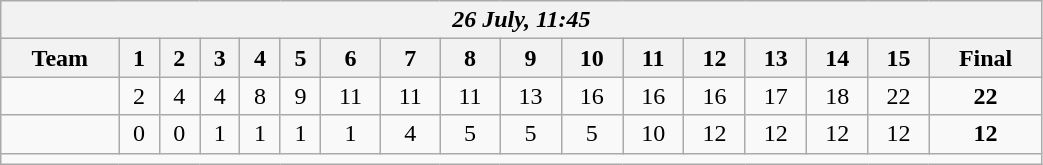<table class=wikitable style="text-align:center; width: 55%">
<tr>
<th colspan=17><em>26 July, 11:45</em></th>
</tr>
<tr>
<th>Team</th>
<th>1</th>
<th>2</th>
<th>3</th>
<th>4</th>
<th>5</th>
<th>6</th>
<th>7</th>
<th>8</th>
<th>9</th>
<th>10</th>
<th>11</th>
<th>12</th>
<th>13</th>
<th>14</th>
<th>15</th>
<th>Final</th>
</tr>
<tr>
<td align=left><strong></strong></td>
<td>2</td>
<td>4</td>
<td>4</td>
<td>8</td>
<td>9</td>
<td>11</td>
<td>11</td>
<td>11</td>
<td>13</td>
<td>16</td>
<td>16</td>
<td>16</td>
<td>17</td>
<td>18</td>
<td>22</td>
<td><strong>22</strong></td>
</tr>
<tr>
<td align=left></td>
<td>0</td>
<td>0</td>
<td>1</td>
<td>1</td>
<td>1</td>
<td>1</td>
<td>4</td>
<td>5</td>
<td>5</td>
<td>5</td>
<td>10</td>
<td>12</td>
<td>12</td>
<td>12</td>
<td>12</td>
<td><strong>12</strong></td>
</tr>
<tr>
<td colspan=17></td>
</tr>
</table>
